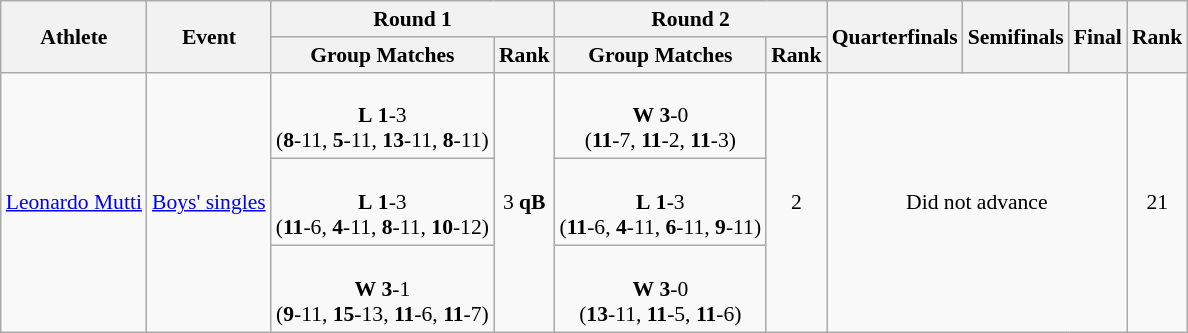<table class="wikitable" border="1" style="font-size:90%">
<tr>
<th rowspan=2>Athlete</th>
<th rowspan=2>Event</th>
<th colspan=2>Round 1</th>
<th colspan=2>Round 2</th>
<th rowspan=2>Quarterfinals</th>
<th rowspan=2>Semifinals</th>
<th rowspan=2>Final</th>
<th rowspan=2>Rank</th>
</tr>
<tr>
<th>Group Matches</th>
<th>Rank</th>
<th>Group Matches</th>
<th>Rank</th>
</tr>
<tr>
<td rowspan=3><a href='#'>Leonardo Mutti</a></td>
<td rowspan=3><a href='#'>Boys' singles</a></td>
<td align=center> <br> <strong>L</strong> <strong>1</strong>-3 <br> (<strong>8</strong>-11, <strong>5</strong>-11, <strong>13</strong>-11, <strong>8</strong>-11)</td>
<td rowspan=3 align=center>3 <strong>qB</strong></td>
<td align=center> <br> <strong>W</strong> <strong>3</strong>-0 <br> (<strong>11</strong>-7, <strong>11</strong>-2, <strong>11</strong>-3)</td>
<td rowspan=3 align=center>2</td>
<td rowspan=3 colspan=3 align=center>Did not advance</td>
<td rowspan=3 align=center>21</td>
</tr>
<tr>
<td align=center> <br> <strong>L</strong> <strong>1</strong>-3 <br> (<strong>11</strong>-6, <strong>4</strong>-11, <strong>8</strong>-11, <strong>10</strong>-12)</td>
<td align=center> <br> <strong>L</strong> <strong>1</strong>-3 <br> (<strong>11</strong>-6, <strong>4</strong>-11, <strong>6</strong>-11, <strong>9</strong>-11)</td>
</tr>
<tr>
<td align=center> <br> <strong>W</strong> <strong>3</strong>-1 <br> (<strong>9</strong>-11, <strong>15</strong>-13, <strong>11</strong>-6, <strong>11</strong>-7)</td>
<td align=center> <br> <strong>W</strong> <strong>3</strong>-0 <br> (<strong>13</strong>-11, <strong>11</strong>-5, <strong>11</strong>-6)</td>
</tr>
</table>
